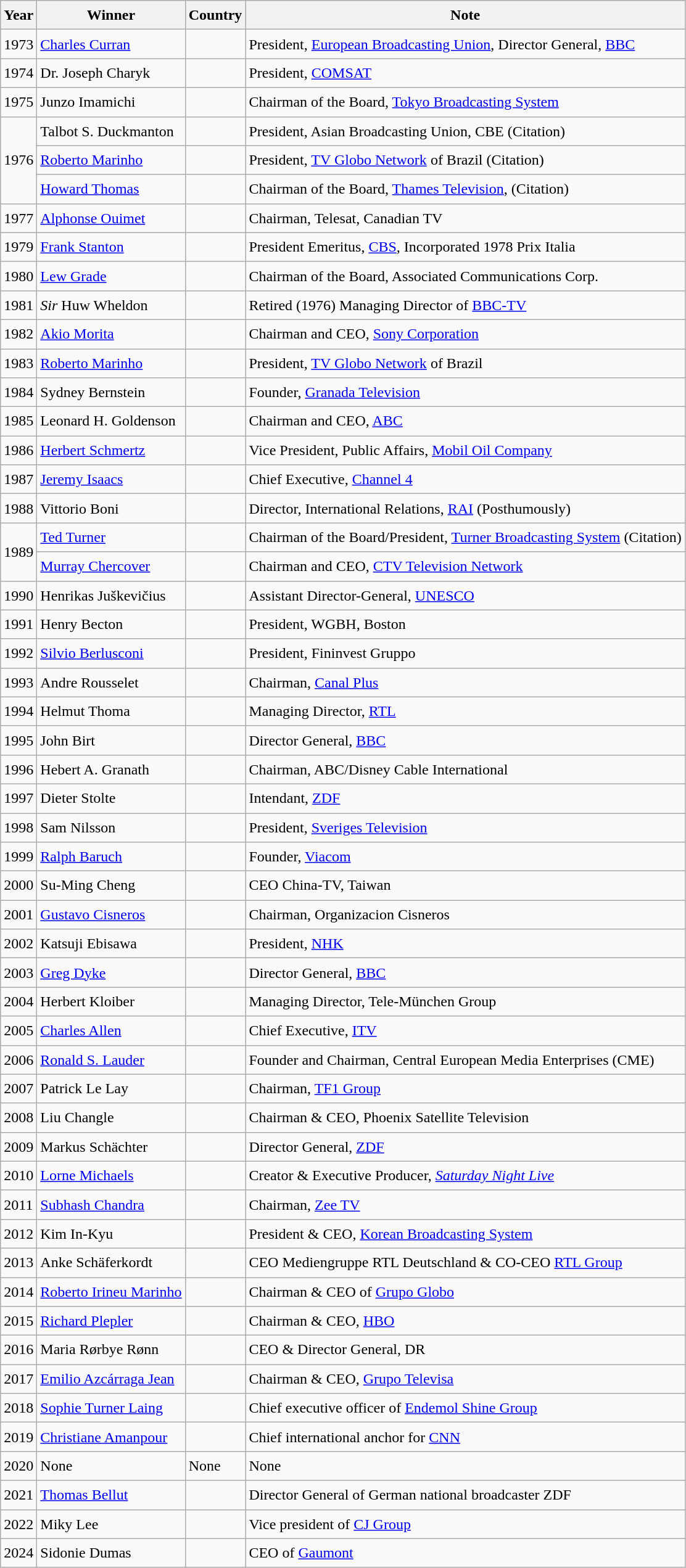<table class="wikitable" style="font-size:1.00em; line-height:1.5em;">
<tr>
<th>Year</th>
<th>Winner</th>
<th>Country</th>
<th>Note</th>
</tr>
<tr>
<td>1973</td>
<td><a href='#'>Charles Curran</a></td>
<td></td>
<td>President, <a href='#'>European Broadcasting Union</a>, Director General, <a href='#'>BBC</a></td>
</tr>
<tr>
<td>1974</td>
<td>Dr. Joseph Charyk</td>
<td></td>
<td>President, <a href='#'>COMSAT</a></td>
</tr>
<tr>
<td>1975</td>
<td>Junzo Imamichi</td>
<td></td>
<td>Chairman of the Board, <a href='#'>Tokyo Broadcasting System</a></td>
</tr>
<tr>
<td rowspan="3">1976</td>
<td>Talbot S. Duckmanton</td>
<td></td>
<td>President, Asian Broadcasting Union, CBE (Citation)</td>
</tr>
<tr>
<td><a href='#'>Roberto Marinho</a></td>
<td></td>
<td>President, <a href='#'>TV Globo Network</a> of Brazil (Citation)</td>
</tr>
<tr>
<td><a href='#'>Howard Thomas</a></td>
<td></td>
<td>Chairman of the Board, <a href='#'>Thames Television</a>, (Citation)</td>
</tr>
<tr>
<td>1977</td>
<td><a href='#'>Alphonse Ouimet</a></td>
<td></td>
<td>Chairman, Telesat, Canadian TV</td>
</tr>
<tr>
<td>1979</td>
<td><a href='#'>Frank Stanton</a></td>
<td></td>
<td>President Emeritus, <a href='#'>CBS</a>, Incorporated 1978 Prix Italia</td>
</tr>
<tr>
<td>1980</td>
<td><a href='#'>Lew Grade</a></td>
<td></td>
<td>Chairman of the Board, Associated Communications Corp.</td>
</tr>
<tr>
<td>1981</td>
<td><em>Sir</em> Huw Wheldon</td>
<td></td>
<td>Retired (1976) Managing Director of <a href='#'>BBC-TV</a></td>
</tr>
<tr>
<td>1982</td>
<td><a href='#'>Akio Morita</a></td>
<td></td>
<td>Chairman and CEO, <a href='#'>Sony Corporation</a></td>
</tr>
<tr>
<td>1983</td>
<td><a href='#'>Roberto Marinho</a></td>
<td></td>
<td>President, <a href='#'>TV Globo Network</a> of Brazil</td>
</tr>
<tr>
<td>1984</td>
<td>Sydney Bernstein</td>
<td></td>
<td>Founder, <a href='#'>Granada Television</a></td>
</tr>
<tr>
<td>1985</td>
<td>Leonard H. Goldenson</td>
<td></td>
<td>Chairman and CEO, <a href='#'>ABC</a></td>
</tr>
<tr>
<td>1986</td>
<td><a href='#'>Herbert Schmertz</a></td>
<td></td>
<td>Vice President, Public Affairs, <a href='#'>Mobil Oil Company</a></td>
</tr>
<tr>
<td>1987</td>
<td><a href='#'>Jeremy Isaacs</a></td>
<td></td>
<td>Chief Executive, <a href='#'>Channel 4</a></td>
</tr>
<tr>
<td>1988</td>
<td>Vittorio Boni</td>
<td></td>
<td>Director, International Relations, <a href='#'>RAI</a> (Posthumously)</td>
</tr>
<tr>
<td rowspan="2">1989</td>
<td><a href='#'>Ted Turner</a></td>
<td></td>
<td>Chairman of the Board/President, <a href='#'>Turner Broadcasting System</a> (Citation)</td>
</tr>
<tr>
<td><a href='#'>Murray Chercover</a></td>
<td></td>
<td>Chairman and CEO, <a href='#'>CTV Television Network</a></td>
</tr>
<tr>
<td>1990</td>
<td>Henrikas Juškevičius</td>
<td></td>
<td>Assistant Director-General, <a href='#'>UNESCO</a></td>
</tr>
<tr>
<td>1991</td>
<td>Henry Becton</td>
<td></td>
<td>President, WGBH, Boston</td>
</tr>
<tr>
<td>1992</td>
<td><a href='#'>Silvio Berlusconi</a></td>
<td></td>
<td>President, Fininvest Gruppo</td>
</tr>
<tr>
<td>1993</td>
<td>Andre Rousselet</td>
<td></td>
<td>Chairman, <a href='#'>Canal Plus</a></td>
</tr>
<tr>
<td>1994</td>
<td>Helmut Thoma</td>
<td></td>
<td>Managing Director, <a href='#'>RTL</a></td>
</tr>
<tr>
<td>1995</td>
<td>John Birt</td>
<td></td>
<td>Director General, <a href='#'>BBC</a></td>
</tr>
<tr>
<td>1996</td>
<td>Hebert A. Granath</td>
<td></td>
<td>Chairman, ABC/Disney Cable International</td>
</tr>
<tr>
<td>1997</td>
<td>Dieter Stolte</td>
<td></td>
<td>Intendant, <a href='#'>ZDF</a></td>
</tr>
<tr>
<td>1998</td>
<td>Sam Nilsson</td>
<td></td>
<td>President, <a href='#'>Sveriges Television</a></td>
</tr>
<tr>
<td>1999</td>
<td><a href='#'>Ralph Baruch</a></td>
<td></td>
<td>Founder, <a href='#'>Viacom</a></td>
</tr>
<tr>
<td>2000</td>
<td>Su-Ming Cheng</td>
<td></td>
<td>CEO China-TV, Taiwan</td>
</tr>
<tr>
<td>2001</td>
<td><a href='#'>Gustavo Cisneros</a></td>
<td></td>
<td>Chairman, Organizacion Cisneros</td>
</tr>
<tr>
<td>2002</td>
<td>Katsuji Ebisawa</td>
<td></td>
<td>President, <a href='#'>NHK</a></td>
</tr>
<tr>
<td>2003</td>
<td><a href='#'>Greg Dyke</a></td>
<td></td>
<td>Director General, <a href='#'>BBC</a></td>
</tr>
<tr>
<td>2004</td>
<td>Herbert Kloiber</td>
<td></td>
<td>Managing Director, Tele-München Group</td>
</tr>
<tr>
<td>2005</td>
<td><a href='#'>Charles Allen</a></td>
<td></td>
<td>Chief Executive, <a href='#'>ITV</a></td>
</tr>
<tr>
<td>2006</td>
<td><a href='#'>Ronald S. Lauder</a></td>
<td></td>
<td>Founder and Chairman, Central European Media Enterprises (CME)</td>
</tr>
<tr>
<td>2007</td>
<td>Patrick Le Lay</td>
<td></td>
<td>Chairman, <a href='#'>TF1 Group</a></td>
</tr>
<tr>
<td>2008</td>
<td>Liu Changle</td>
<td></td>
<td>Chairman & CEO, Phoenix Satellite Television</td>
</tr>
<tr>
<td>2009</td>
<td>Markus Schächter</td>
<td></td>
<td>Director General, <a href='#'>ZDF</a></td>
</tr>
<tr>
<td>2010</td>
<td><a href='#'>Lorne Michaels</a></td>
<td></td>
<td>Creator & Executive Producer, <em><a href='#'>Saturday Night Live</a></em></td>
</tr>
<tr>
<td>2011</td>
<td><a href='#'>Subhash Chandra</a></td>
<td></td>
<td>Chairman, <a href='#'>Zee TV</a></td>
</tr>
<tr>
<td>2012</td>
<td>Kim In-Kyu</td>
<td></td>
<td>President & CEO, <a href='#'>Korean Broadcasting System</a></td>
</tr>
<tr>
<td>2013</td>
<td>Anke Schäferkordt</td>
<td></td>
<td>CEO Mediengruppe RTL Deutschland & CO-CEO <a href='#'>RTL Group</a></td>
</tr>
<tr>
<td>2014</td>
<td><a href='#'>Roberto Irineu Marinho</a></td>
<td></td>
<td>Chairman & CEO of <a href='#'>Grupo Globo</a></td>
</tr>
<tr>
<td>2015</td>
<td><a href='#'>Richard Plepler</a></td>
<td></td>
<td>Chairman & CEO, <a href='#'>HBO</a></td>
</tr>
<tr>
<td>2016</td>
<td>Maria Rørbye Rønn</td>
<td></td>
<td>CEO & Director General, DR</td>
</tr>
<tr>
<td>2017</td>
<td><a href='#'>Emilio Azcárraga Jean</a></td>
<td></td>
<td>Chairman & CEO, <a href='#'>Grupo Televisa</a></td>
</tr>
<tr>
<td>2018</td>
<td><a href='#'>Sophie Turner Laing</a></td>
<td></td>
<td>Chief executive officer of <a href='#'>Endemol Shine Group</a></td>
</tr>
<tr>
<td>2019</td>
<td><a href='#'>Christiane Amanpour</a></td>
<td></td>
<td>Chief international anchor for <a href='#'>CNN</a></td>
</tr>
<tr>
<td>2020</td>
<td>None</td>
<td>None</td>
<td>None</td>
</tr>
<tr>
<td>2021</td>
<td><a href='#'>Thomas Bellut</a></td>
<td></td>
<td>Director General of German national broadcaster ZDF</td>
</tr>
<tr>
<td>2022</td>
<td>Miky Lee</td>
<td></td>
<td>Vice president of <a href='#'>CJ Group</a></td>
</tr>
<tr>
<td>2024</td>
<td>Sidonie Dumas</td>
<td></td>
<td>CEO of <a href='#'>Gaumont</a></td>
</tr>
</table>
